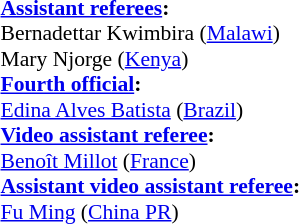<table width=50% style="font-size:90%">
<tr>
<td><br><strong><a href='#'>Assistant referees</a>:</strong>
<br>Bernadettar Kwimbira (<a href='#'>Malawi</a>)
<br>Mary Njorge (<a href='#'>Kenya</a>)
<br><strong><a href='#'>Fourth official</a>:</strong>
<br><a href='#'>Edina Alves Batista</a> (<a href='#'>Brazil</a>)
<br><strong><a href='#'>Video assistant referee</a>:</strong>
<br><a href='#'>Benoît Millot</a> (<a href='#'>France</a>)
<br><strong><a href='#'>Assistant video assistant referee</a>:</strong>
<br><a href='#'>Fu Ming</a> (<a href='#'>China PR</a>)</td>
</tr>
</table>
